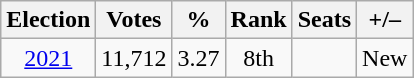<table class="wikitable" style="text-align:center">
<tr>
<th>Election</th>
<th>Votes</th>
<th>%</th>
<th>Rank</th>
<th>Seats</th>
<th>+/–</th>
</tr>
<tr>
<td><a href='#'>2021</a></td>
<td>11,712</td>
<td>3.27</td>
<td>8th</td>
<td></td>
<td>New</td>
</tr>
</table>
